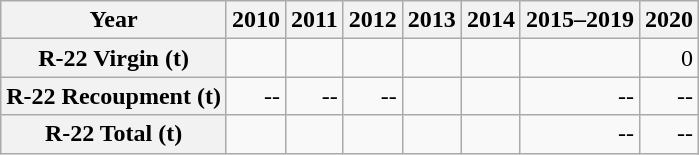<table class="wikitable" style="text-align:right;">
<tr>
<th scope="col">Year</th>
<th scope="col">2010</th>
<th scope="col">2011</th>
<th scope="col">2012</th>
<th scope="col">2013</th>
<th scope="col">2014</th>
<th scope="col">2015–2019</th>
<th scope="col">2020</th>
</tr>
<tr>
<th scope="row">R-22 Virgin (t)</th>
<td></td>
<td></td>
<td></td>
<td></td>
<td></td>
<td></td>
<td>0</td>
</tr>
<tr>
<th scope="row">R-22 Recoupment (t)</th>
<td>--</td>
<td>--</td>
<td>--</td>
<td></td>
<td></td>
<td>--</td>
<td>--</td>
</tr>
<tr>
<th scope="row">R-22 Total (t)</th>
<td></td>
<td></td>
<td></td>
<td></td>
<td></td>
<td>--</td>
<td>--</td>
</tr>
</table>
